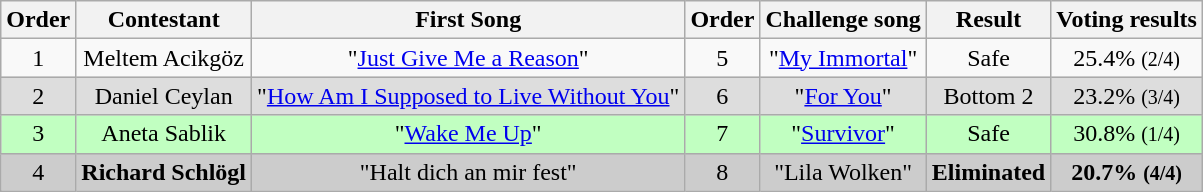<table class="wikitable" style="text-align:center;">
<tr>
<th>Order</th>
<th>Contestant</th>
<th>First Song</th>
<th>Order</th>
<th>Challenge song</th>
<th>Result</th>
<th>Voting results</th>
</tr>
<tr>
<td>1</td>
<td>Meltem Acikgöz</td>
<td>"<a href='#'>Just Give Me a Reason</a>"</td>
<td>5</td>
<td>"<a href='#'>My Immortal</a>"</td>
<td>Safe</td>
<td>25.4% <small>(2/4)</small></td>
</tr>
<tr style="background:#ddd">
<td>2</td>
<td>Daniel Ceylan</td>
<td>"<a href='#'>How Am I Supposed to Live Without You</a>"</td>
<td>6</td>
<td>"<a href='#'>For You</a>"</td>
<td>Bottom 2</td>
<td>23.2% <small>(3/4)</small></td>
</tr>
<tr style="background:#c1ffc1;">
<td>3</td>
<td>Aneta Sablik</td>
<td>"<a href='#'>Wake Me Up</a>"</td>
<td>7</td>
<td>"<a href='#'>Survivor</a>"</td>
<td>Safe</td>
<td>30.8% <small>(1/4)</small></td>
</tr>
<tr style="background:#cccccc;">
<td>4</td>
<td><strong>Richard Schlögl</strong></td>
<td>"Halt dich an mir fest"</td>
<td>8</td>
<td>"Lila Wolken"</td>
<td><strong>Eliminated</strong></td>
<td><strong>20.7% <small>(4/4)</small></strong></td>
</tr>
</table>
